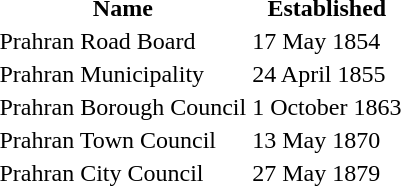<table class="sortable">
<tr>
<th>Name</th>
<th>Established</th>
</tr>
<tr>
<td>Prahran Road Board</td>
<td>17 May 1854</td>
</tr>
<tr>
<td>Prahran Municipality</td>
<td>24 April 1855</td>
</tr>
<tr>
<td>Prahran Borough Council</td>
<td>1 October 1863</td>
</tr>
<tr>
<td>Prahran Town Council</td>
<td>13 May 1870</td>
</tr>
<tr>
<td>Prahran City Council</td>
<td>27 May 1879</td>
</tr>
</table>
